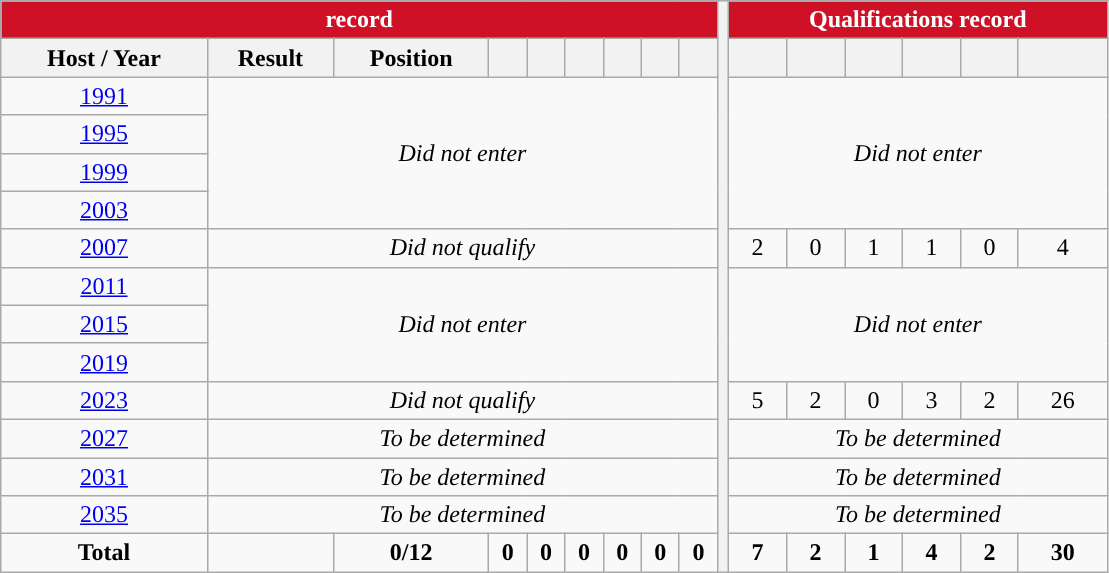<table class="wikitable" style="text-align: center;">
<tr>
<th style="background: #CE1126; color: #FFFFFF; " colspan=9><a href='#'></a> record</th>
<th style="width:1%;" rowspan="23"></th>
<th colspan=6 style="background: #CE1126; color: #FFFFFF;">Qualifications record</th>
</tr>
<tr>
<th>Host / Year</th>
<th>Result</th>
<th>Position</th>
<th></th>
<th></th>
<th></th>
<th></th>
<th></th>
<th></th>
<th></th>
<th></th>
<th></th>
<th></th>
<th></th>
<th></th>
</tr>
<tr>
<td> <a href='#'>1991</a></td>
<td rowspan=4 colspan=8><em>Did not enter</em></td>
<td rowspan=4 colspan=6><em>Did not enter</em></td>
</tr>
<tr>
<td> <a href='#'>1995</a></td>
</tr>
<tr>
<td> <a href='#'>1999</a></td>
</tr>
<tr>
<td> <a href='#'>2003</a></td>
</tr>
<tr>
<td> <a href='#'>2007</a></td>
<td rowspan=1 colspan=8><em>Did not qualify</em></td>
<td>2</td>
<td>0</td>
<td>1</td>
<td>1</td>
<td>0</td>
<td>4</td>
</tr>
<tr>
<td> <a href='#'>2011</a></td>
<td rowspan=3 colspan=8><em>Did not enter</em></td>
<td rowspan=3 colspan=6><em>Did not enter</em></td>
</tr>
<tr>
<td> <a href='#'>2015</a></td>
</tr>
<tr>
<td> <a href='#'>2019</a></td>
</tr>
<tr>
<td> <a href='#'>2023</a></td>
<td colspan=8><em>Did not qualify</em></td>
<td>5</td>
<td>2</td>
<td>0</td>
<td>3</td>
<td>2</td>
<td>26</td>
</tr>
<tr>
<td> <a href='#'>2027</a></td>
<td colspan=8><em>To be determined</em></td>
<td colspan=6><em>To be determined</em></td>
</tr>
<tr>
<td> <a href='#'>2031</a></td>
<td colspan=8><em>To be determined</em></td>
<td colspan=6><em>To be determined</em></td>
</tr>
<tr>
<td> <a href='#'>2035</a></td>
<td colspan=8><em>To be determined</em></td>
<td colspan=6><em>To be determined</em></td>
</tr>
<tr>
<td><strong>Total</strong></td>
<td><strong> </strong></td>
<td><strong>0/12</strong></td>
<td><strong>0</strong></td>
<td><strong>0</strong></td>
<td><strong>0</strong></td>
<td><strong>0</strong></td>
<td><strong>0</strong></td>
<td><strong>0</strong></td>
<td><strong>7</strong></td>
<td><strong>2</strong></td>
<td><strong>1</strong></td>
<td><strong>4</strong></td>
<td><strong>2</strong></td>
<td><strong>30</strong></td>
</tr>
</table>
